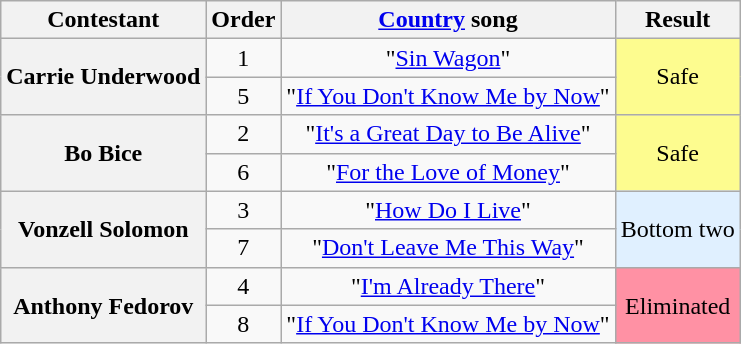<table class="wikitable unsortable" style="text-align:center;">
<tr>
<th scope="col">Contestant</th>
<th scope="col">Order</th>
<th scope="col"><a href='#'>Country</a> song</th>
<th scope="col">Result</th>
</tr>
<tr>
<th scope="row" rowspan="2">Carrie Underwood</th>
<td>1</td>
<td>"<a href='#'>Sin Wagon</a>"</td>
<td rowspan="2" style="background:#FDFC8F;">Safe</td>
</tr>
<tr>
<td>5</td>
<td>"<a href='#'>If You Don't Know Me by Now</a>"</td>
</tr>
<tr>
<th scope="row" rowspan="2">Bo Bice</th>
<td>2</td>
<td>"<a href='#'>It's a Great Day to Be Alive</a>"</td>
<td rowspan="2" style="background:#FDFC8F;">Safe</td>
</tr>
<tr>
<td>6</td>
<td>"<a href='#'>For the Love of Money</a>"</td>
</tr>
<tr>
<th scope="row" rowspan="2">Vonzell Solomon</th>
<td>3</td>
<td>"<a href='#'>How Do I Live</a>"</td>
<td rowspan="2" bgcolor="E0F0FF">Bottom two</td>
</tr>
<tr>
<td>7</td>
<td>"<a href='#'>Don't Leave Me This Way</a>"</td>
</tr>
<tr>
<th scope="row" rowspan="2">Anthony Fedorov</th>
<td>4</td>
<td>"<a href='#'>I'm Already There</a>"</td>
<td rowspan="2" bgcolor="FF91A4">Eliminated</td>
</tr>
<tr>
<td>8</td>
<td>"<a href='#'>If You Don't Know Me by Now</a>"</td>
</tr>
</table>
